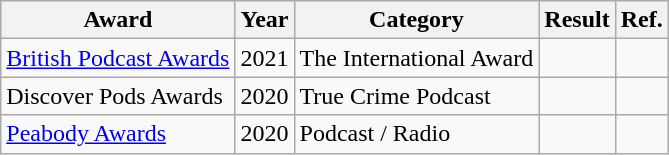<table class="wikitable sortable">
<tr>
<th>Award</th>
<th>Year</th>
<th>Category</th>
<th>Result</th>
<th>Ref.</th>
</tr>
<tr>
<td><a href='#'>British Podcast Awards</a></td>
<td>2021</td>
<td>The International Award</td>
<td></td>
<td></td>
</tr>
<tr>
<td>Discover Pods Awards</td>
<td>2020</td>
<td>True Crime Podcast</td>
<td></td>
<td></td>
</tr>
<tr>
<td><a href='#'>Peabody Awards</a></td>
<td>2020</td>
<td>Podcast / Radio</td>
<td></td>
<td></td>
</tr>
</table>
